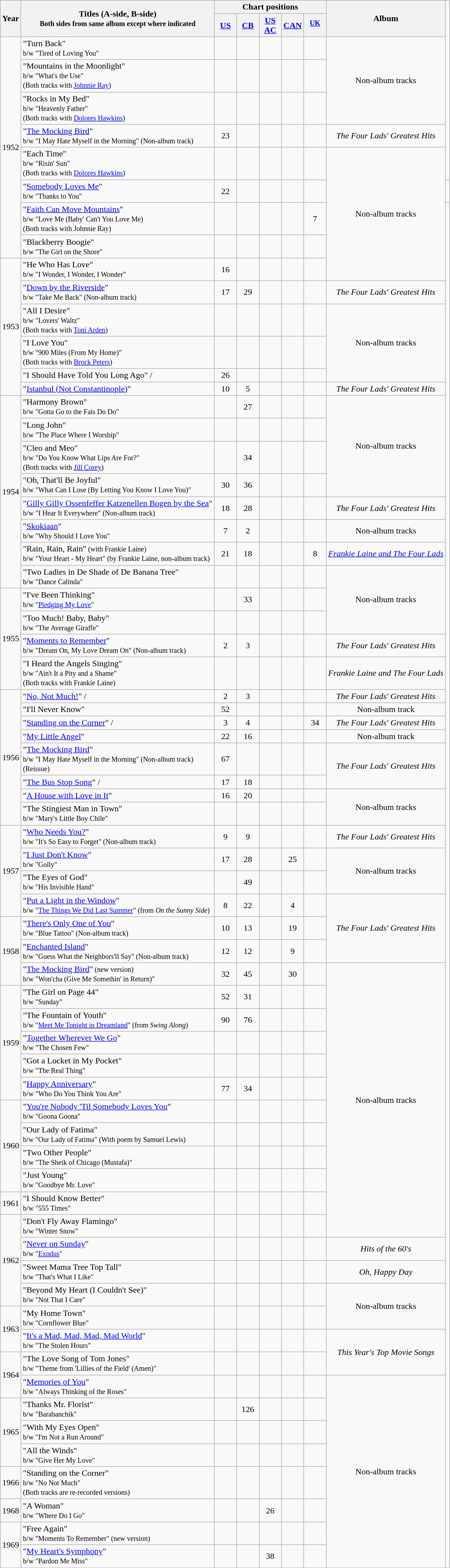<table class="wikitable" style="text-align:center;">
<tr>
<th rowspan="2">Year</th>
<th rowspan="2">Titles (A-side, B-side)<br><small>Both sides from same album except where indicated</small></th>
<th colspan="5">Chart positions</th>
<th rowspan="2">Album</th>
</tr>
<tr>
<th width="35"><a href='#'>US</a></th>
<th width="35"><a href='#'>CB</a></th>
<th width="35"><a href='#'>US<br>AC</a></th>
<th width="35"><a href='#'>CAN</a></th>
<th width="35"><sup><a href='#'>UK</a></sup> </th>
</tr>
<tr>
<td rowspan="8">1952</td>
<td align="left">"Turn Back"<br><small>b/w "Tired of Loving You"</small></td>
<td></td>
<td></td>
<td></td>
<td></td>
<td></td>
<td rowspan="3">Non-album tracks</td>
</tr>
<tr>
<td align="left">"Mountains in the Moonlight"<br><small>b/w "What's the Use"<br>(Both tracks with <a href='#'>Johnnie Ray</a>)</small></td>
<td></td>
<td></td>
<td></td>
<td></td>
<td></td>
</tr>
<tr>
<td align="left">"Rocks in My Bed"<br><small>b/w "Heavenly Father"<br>(Both tracks with <a href='#'>Dolores Hawkins</a>)</small></td>
<td></td>
<td></td>
<td></td>
<td></td>
<td></td>
</tr>
<tr>
<td align="left">"<a href='#'>The Mocking Bird</a>"<br><small>b/w "I May Hate Myself in the Morning" (Non-album track)</small></td>
<td>23</td>
<td></td>
<td></td>
<td></td>
<td></td>
<td><em>The Four Lads' Greatest Hits</em></td>
</tr>
<tr>
<td align="left">"Each Time"<br><small>b/w "Risin' Sun"<br>(Both tracks with <a href='#'>Dolores Hawkins</a>)</small></td>
<td></td>
<td></td>
<td></td>
<td></td>
<td></td>
<td rowspan="5">Non-album tracks</td>
</tr>
<tr>
<td align="left">"<a href='#'>Somebody Loves Me</a>"<br><small>b/w "Thanks to You"</small></td>
<td>22</td>
<td></td>
<td></td>
<td></td>
<td></td>
<td></td>
</tr>
<tr>
<td align="left">"<a href='#'>Faith Can Move Mountains</a>"<br><small>b/w "Love Me (Baby' Can't You Love Me)<br>(Both tracks with Johnnie Ray)</small></td>
<td></td>
<td></td>
<td></td>
<td></td>
<td>7</td>
</tr>
<tr>
<td align="left">"Blackberry Boogie"<br><small>b/w "The Girl on the Shore"</small></td>
<td></td>
<td></td>
<td></td>
<td></td>
<td></td>
</tr>
<tr>
<td rowspan="6">1953</td>
<td align="left">"He Who Has Love"<br><small>b/w "I Wonder, I Wonder, I Wonder"</small></td>
<td>16</td>
<td></td>
<td></td>
<td></td>
<td></td>
</tr>
<tr>
<td align="left">"<a href='#'>Down by the Riverside</a>"<br><small>b/w "Take Me Back" (Non-album track)</small></td>
<td>17</td>
<td>29</td>
<td></td>
<td></td>
<td></td>
<td><em>The Four Lads' Greatest Hits</em></td>
</tr>
<tr>
<td align="left">"All I Desire"<br><small>b/w "Lovers' Waltz"<br>(Both tracks with <a href='#'>Toni Arden</a>)</small></td>
<td></td>
<td></td>
<td></td>
<td></td>
<td></td>
<td rowspan="3">Non-album tracks</td>
</tr>
<tr>
<td align="left">"I Love You"<br><small>b/w "900 Miles (From My Home)"<br>(Both tracks with <a href='#'>Brock Peters</a>)</small></td>
<td></td>
<td></td>
<td></td>
<td></td>
<td></td>
</tr>
<tr>
<td align="left">"I Should Have Told You Long Ago" /</td>
<td>26</td>
<td></td>
<td></td>
<td></td>
<td></td>
</tr>
<tr>
<td align="left">"<a href='#'>Istanbul (Not Constantinople)</a>"</td>
<td>10</td>
<td>5</td>
<td></td>
<td></td>
<td></td>
<td><em>The Four Lads' Greatest Hits</em></td>
</tr>
<tr>
<td rowspan="8">1954</td>
<td align="left">"Harmony Brown"<br><small>b/w "Gotta Go to the Fais Do Do"</small></td>
<td></td>
<td>27</td>
<td></td>
<td></td>
<td></td>
<td rowspan="4">Non-album tracks</td>
</tr>
<tr>
<td align="left">"Long John"<br><small>b/w "The Place Where I Worship"</small></td>
<td></td>
<td></td>
<td></td>
<td></td>
<td></td>
</tr>
<tr>
<td align="left">"Cleo and Meo" <br><small>b/w "Do You Know What Lips Are For?"<br>(Both tracks with <a href='#'>Jill Corey</a>)</small></td>
<td></td>
<td>34</td>
<td></td>
<td></td>
<td></td>
</tr>
<tr>
<td align="left">"Oh, That'll Be Joyful"<br><small>b/w "What Can I Lose (By Letting You Know I Love You)"</small></td>
<td>30</td>
<td>36</td>
<td></td>
<td></td>
<td></td>
</tr>
<tr>
<td align="left">"<a href='#'>Gilly Gilly Ossenfeffer Katzenellen Bogen by the Sea</a>"<br><small>b/w "I Hear It Everywhere" (Non-album track)</small></td>
<td>18</td>
<td>28</td>
<td></td>
<td></td>
<td></td>
<td><em>The Four Lads' Greatest Hits</em></td>
</tr>
<tr>
<td align="left">"<a href='#'>Skokiaan</a>"<br><small>b/w "Why Should I Love You"</small></td>
<td>7</td>
<td>2</td>
<td></td>
<td></td>
<td></td>
<td>Non-album tracks</td>
</tr>
<tr>
<td align="left">"Rain, Rain, Rain"<small> (with Frankie Laine)<br>b/w "Your Heart - My Heart" (by Frankie Laine, non-album track)</small></td>
<td>21</td>
<td>18</td>
<td></td>
<td></td>
<td>8</td>
<td><em><a href='#'>Frankie Laine and The Four Lads</a></em></td>
</tr>
<tr>
<td align="left">"Two Ladies in De Shade of De Banana Tree"<br><small>b/w "Dance Calinda"</small></td>
<td></td>
<td></td>
<td></td>
<td></td>
<td></td>
<td rowspan="3">Non-album tracks</td>
</tr>
<tr>
<td rowspan="4">1955</td>
<td align="left">"I've Been Thinking"<br><small>b/w "<a href='#'>Pledging My Love</a>"</small></td>
<td></td>
<td>33</td>
<td></td>
<td></td>
<td></td>
</tr>
<tr>
<td align="left">"Too Much! Baby, Baby"<br><small>b/w "The Average Giraffe"</small></td>
<td></td>
<td></td>
<td></td>
<td></td>
<td></td>
</tr>
<tr>
<td align="left">"<a href='#'>Moments to Remember</a>"<br><small>b/w "Dream On, My Love Dream On" (Non-album track)</small></td>
<td>2</td>
<td>3</td>
<td></td>
<td></td>
<td></td>
<td><em>The Four Lads' Greatest Hits</em></td>
</tr>
<tr>
<td align="left">"I Heard the Angels Singing"<br><small>b/w "Ain't It a Pity and a Shame"<br>(Both tracks with Frankie Laine)</small></td>
<td></td>
<td></td>
<td></td>
<td></td>
<td></td>
<td><em>Frankie Laine and The Four Lads</em></td>
</tr>
<tr>
<td rowspan="8">1956</td>
<td align="left">"<a href='#'>No, Not Much!</a>" /</td>
<td>2</td>
<td>3</td>
<td></td>
<td></td>
<td></td>
<td><em>The Four Lads' Greatest Hits</em></td>
</tr>
<tr>
<td align="left">"I'll Never Know"</td>
<td>52</td>
<td></td>
<td></td>
<td></td>
<td></td>
<td>Non-album track</td>
</tr>
<tr>
<td align="left">"<a href='#'>Standing on the Corner</a>" /</td>
<td>3</td>
<td>4</td>
<td></td>
<td></td>
<td>34</td>
<td><em>The Four Lads' Greatest Hits</em></td>
</tr>
<tr>
<td align="left">"<a href='#'>My Little Angel</a>"</td>
<td>22</td>
<td>16</td>
<td></td>
<td></td>
<td></td>
<td>Non-album track</td>
</tr>
<tr>
<td align="left">"<a href='#'>The Mocking Bird</a>"<br><small>b/w "I May Hate Myself in the Morning" (Non-album track)<br>(Reissue)</small></td>
<td>67</td>
<td></td>
<td></td>
<td></td>
<td></td>
<td rowspan="2"><em>The Four Lads' Greatest Hits</em></td>
</tr>
<tr>
<td align="left">"<a href='#'>The Bus Stop Song</a>" /</td>
<td>17</td>
<td>18</td>
<td></td>
<td></td>
<td></td>
</tr>
<tr>
<td align="left">"<a href='#'>A House with Love in It</a>"</td>
<td>16</td>
<td>20</td>
<td></td>
<td></td>
<td></td>
<td rowspan="2">Non-album tracks</td>
</tr>
<tr>
<td align="left">"The Stingiest Man in Town"<br><small>b/w "Mary's Little Boy Chile"</small></td>
<td></td>
<td></td>
<td></td>
<td></td>
<td></td>
</tr>
<tr>
<td rowspan="4">1957</td>
<td align="left">"<a href='#'>Who Needs You?</a>"<br><small>b/w "It's So Easy to Forget" (Non-album track)</small></td>
<td>9</td>
<td>9</td>
<td></td>
<td></td>
<td></td>
<td><em>The Four Lads' Greatest Hits</em></td>
</tr>
<tr>
<td align="left">"<a href='#'>I Just Don't Know</a>"<br><small>b/w "Golly"</small></td>
<td>17</td>
<td>28</td>
<td></td>
<td>25</td>
<td></td>
<td rowspan="2">Non-album tracks</td>
</tr>
<tr>
<td align="left">"The Eyes of God"<br><small>b/w "His Invisible Hand"</small></td>
<td></td>
<td>49</td>
<td></td>
<td></td>
<td></td>
</tr>
<tr>
<td align="left">"<a href='#'>Put a Light in the Window</a>"<br><small>b/w "<a href='#'>The Things We Did Last Summer</a>" (from <em>On the Sunny Side</em>)</small></td>
<td>8</td>
<td>22</td>
<td></td>
<td>4</td>
<td></td>
<td rowspan="3"><em>The Four Lads' Greatest Hits</em></td>
</tr>
<tr>
<td rowspan="3">1958</td>
<td align="left">"<a href='#'>There's Only One of You</a>"<br><small>b/w "Blue Tattoo" (Non-album track)</small></td>
<td>10</td>
<td>13</td>
<td></td>
<td>19</td>
<td></td>
</tr>
<tr>
<td align="left">"<a href='#'>Enchanted Island</a>"<br><small>b/w "Guess What the Neighbors'll Say" (Non-album track)</small></td>
<td>12</td>
<td>12</td>
<td></td>
<td>9</td>
<td></td>
</tr>
<tr>
<td align="left">"<a href='#'>The Mocking Bird</a>"<small> (new version)<br>b/w "Won'cha (Give Me Somethin' in Return)"</small></td>
<td>32</td>
<td>45</td>
<td></td>
<td>30</td>
<td></td>
<td rowspan="12">Non-album tracks</td>
</tr>
<tr>
<td rowspan="5">1959</td>
<td align="left">"The Girl on Page 44"<br><small>b/w "Sunday"</small></td>
<td>52</td>
<td>31</td>
<td></td>
<td></td>
<td></td>
</tr>
<tr>
<td align="left">"The Fountain of Youth"<br><small>b/w "<a href='#'>Meet Me Tonight in Dreamland</a>" (from <em>Swing Along</em>)</small></td>
<td>90</td>
<td>76</td>
<td></td>
<td></td>
<td></td>
</tr>
<tr>
<td align="left">"<a href='#'>Together Wherever We Go</a>"<br><small>b/w "The Chosen Few"</small></td>
<td></td>
<td></td>
<td></td>
<td></td>
<td></td>
</tr>
<tr>
<td align="left">"Got a Locket in My Pocket"<br><small>b/w "The Real Thing"</small></td>
<td></td>
<td></td>
<td></td>
<td></td>
<td></td>
</tr>
<tr>
<td align="left">"<a href='#'>Happy Anniversary</a>"<br><small>b/w "Who Do You Think You Are"</small></td>
<td>77</td>
<td>34</td>
<td></td>
<td></td>
<td></td>
</tr>
<tr>
<td rowspan="4">1960</td>
<td align="left">"<a href='#'>You're Nobody 'Til Somebody Loves You</a>"<br><small>b/w "Goona Goona"</small></td>
<td></td>
<td></td>
<td></td>
<td></td>
<td></td>
</tr>
<tr>
<td align="left">"Our Lady of Fatima"<br><small>b/w "Our Lady of Fatima" (With poem by Samuel Lewis)</small></td>
<td></td>
<td></td>
<td></td>
<td></td>
<td></td>
</tr>
<tr>
<td align="left">"Two Other People"<br><small>b/w "The Sheik of Chicago (Mustafa)"</small></td>
<td></td>
<td></td>
<td></td>
<td></td>
<td></td>
</tr>
<tr>
<td align="left">"Just Young"<br><small>b/w "Goodbye Mr. Love"</small></td>
<td></td>
<td></td>
<td></td>
<td></td>
<td></td>
</tr>
<tr>
<td>1961</td>
<td align="left">"I Should Know Better"<br><small>b/w "555 Times"</small></td>
<td></td>
<td></td>
<td></td>
<td></td>
<td></td>
</tr>
<tr>
<td rowspan="4">1962</td>
<td align="left">"Don't Fly Away Flamingo"<br><small>b/w "Winter Snow"</small></td>
<td></td>
<td></td>
<td></td>
<td></td>
<td></td>
</tr>
<tr>
<td align="left">"<a href='#'>Never on Sunday</a>"<br><small>b/w "<a href='#'>Exodus</a>"</small></td>
<td></td>
<td></td>
<td></td>
<td></td>
<td></td>
<td><em>Hits of the 60's</em></td>
</tr>
<tr>
<td align="left">"Sweet Mama Tree Top Tall"<br><small>b/w "That's What I Like"</small></td>
<td></td>
<td></td>
<td></td>
<td></td>
<td></td>
<td><em>Oh, Happy Day</em></td>
</tr>
<tr>
<td align="left">"Beyond My Heart (I Couldn't See)"<br><small>b/w "Not That I Care"</small></td>
<td></td>
<td></td>
<td></td>
<td></td>
<td></td>
<td rowspan="2">Non-album tracks</td>
</tr>
<tr>
<td rowspan="2">1963</td>
<td align="left">"My Home Town"<br><small>b/w "Cornflower Blue"</small></td>
<td></td>
<td></td>
<td></td>
<td></td>
<td></td>
</tr>
<tr>
<td align="left">"<a href='#'>It's a Mad, Mad, Mad, Mad World</a>"<br><small>b/w "The Stolen Hours"</small></td>
<td></td>
<td></td>
<td></td>
<td></td>
<td></td>
<td rowspan="2"><em>This Year's Top Movie Songs</em></td>
</tr>
<tr>
<td rowspan="2">1964</td>
<td align="left">"The Love Song of Tom Jones"<br><small>b/w "Theme from 'Lillies of the Field' (Amen)"</small></td>
<td></td>
<td></td>
<td></td>
<td></td>
<td></td>
</tr>
<tr>
<td align="left">"<a href='#'>Memories of You</a>"<br><small>b/w "Always Thinking of the Roses"</small></td>
<td></td>
<td></td>
<td></td>
<td></td>
<td></td>
<td rowspan="8">Non-album tracks</td>
</tr>
<tr>
<td rowspan="3">1965</td>
<td align="left">"Thanks Mr. Florist"<br><small>b/w "Barabanchik"</small></td>
<td></td>
<td>126</td>
<td></td>
<td></td>
<td></td>
</tr>
<tr>
<td align="left">"With My Eyes Open"<br><small>b/w "I'm Not a Run Around"</small></td>
<td></td>
<td></td>
<td></td>
<td></td>
<td></td>
</tr>
<tr>
<td align="left">"All the Winds"<br><small>b/w "Give Her My Love"</small></td>
<td></td>
<td></td>
<td></td>
<td></td>
<td></td>
</tr>
<tr>
<td>1966</td>
<td align="left">"Standing on the Corner"<br><small>b/w "No Not Much"<br>(Both tracks are re-recorded versions)</small></td>
<td></td>
<td></td>
<td></td>
<td></td>
<td></td>
</tr>
<tr>
<td>1968</td>
<td align="left">"A Woman"<br><small>b/w "Where Do I Go"</small></td>
<td></td>
<td></td>
<td>26</td>
<td></td>
<td></td>
</tr>
<tr>
<td rowspan="2">1969</td>
<td align="left">"Free Again"<br><small>b/w "Moments To Remember" (new version)</small></td>
<td></td>
<td></td>
<td></td>
<td></td>
<td></td>
</tr>
<tr>
<td align="left">"<a href='#'>My Heart's Symphony</a>"<br><small>b/w "Pardon Me Miss"</small></td>
<td></td>
<td></td>
<td>38</td>
<td></td>
<td></td>
</tr>
<tr>
</tr>
</table>
